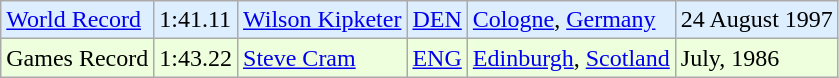<table class="wikitable">
<tr bgcolor = "ddeeff">
<td><a href='#'>World Record</a></td>
<td>1:41.11</td>
<td><a href='#'>Wilson Kipketer</a></td>
<td><a href='#'>DEN</a></td>
<td><a href='#'>Cologne</a>, <a href='#'>Germany</a></td>
<td>24 August 1997</td>
</tr>
<tr bgcolor = "eeffdd">
<td>Games Record</td>
<td>1:43.22</td>
<td><a href='#'>Steve Cram</a></td>
<td><a href='#'>ENG</a></td>
<td><a href='#'>Edinburgh</a>, <a href='#'>Scotland</a></td>
<td>July, 1986</td>
</tr>
</table>
